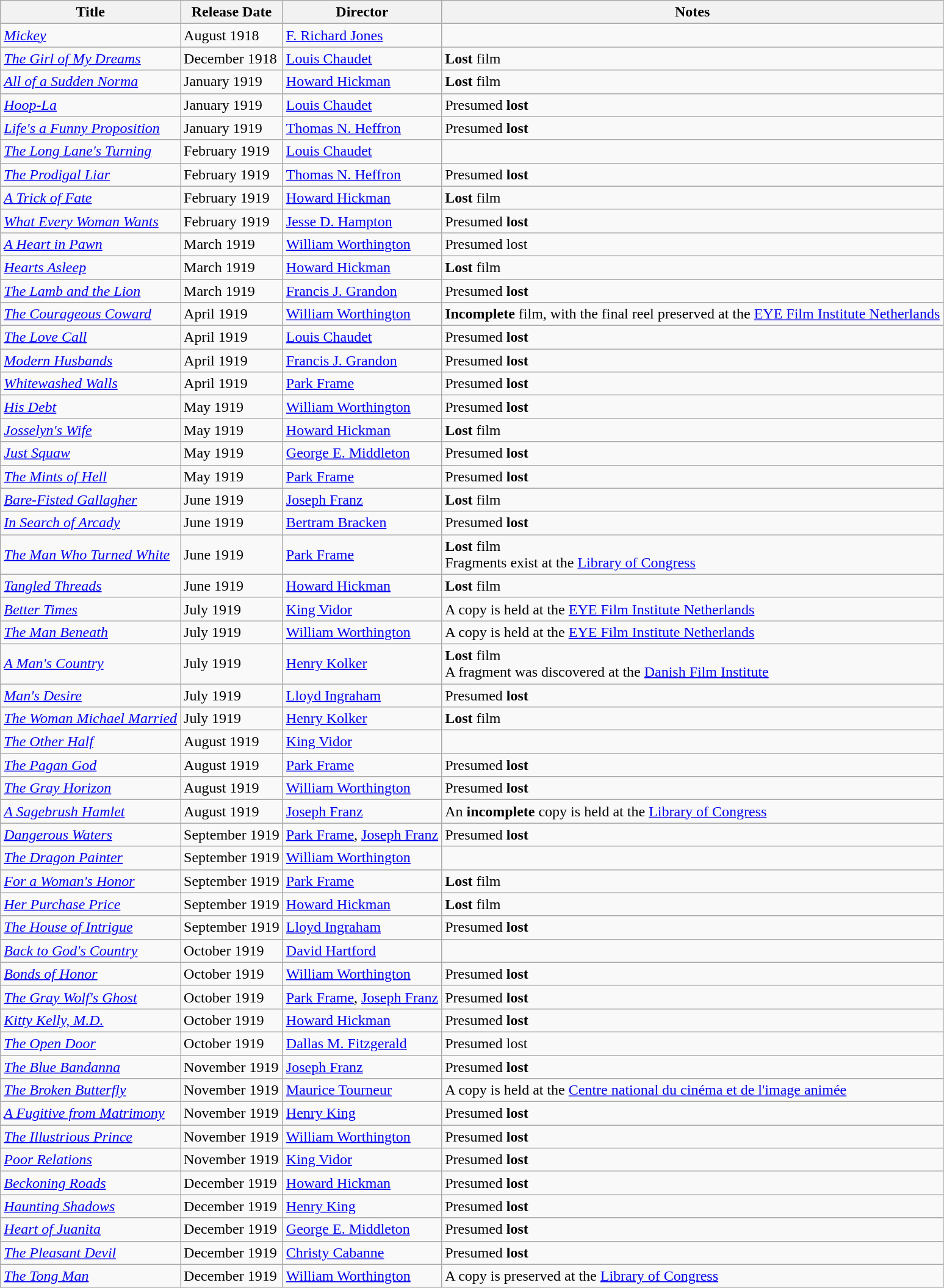<table class="wikitable sortable">
<tr>
<th>Title</th>
<th>Release Date</th>
<th>Director</th>
<th>Notes</th>
</tr>
<tr>
<td><em><a href='#'>Mickey</a></em></td>
<td>August 1918</td>
<td><a href='#'>F. Richard Jones</a></td>
<td></td>
</tr>
<tr>
<td><em><a href='#'>The Girl of My Dreams</a></em></td>
<td>December 1918</td>
<td><a href='#'>Louis Chaudet</a></td>
<td><strong>Lost</strong> film</td>
</tr>
<tr>
<td><em><a href='#'>All of a Sudden Norma</a></em></td>
<td>January 1919</td>
<td><a href='#'>Howard Hickman</a></td>
<td><strong>Lost</strong> film</td>
</tr>
<tr>
<td><em><a href='#'>Hoop-La</a></em></td>
<td>January 1919</td>
<td><a href='#'>Louis Chaudet</a></td>
<td>Presumed <strong>lost</strong></td>
</tr>
<tr>
<td><em><a href='#'>Life's a Funny Proposition</a></em></td>
<td>January 1919</td>
<td><a href='#'>Thomas N. Heffron</a></td>
<td>Presumed <strong>lost</strong></td>
</tr>
<tr>
<td><em><a href='#'>The Long Lane's Turning</a></em></td>
<td>February 1919</td>
<td><a href='#'>Louis Chaudet</a></td>
<td></td>
</tr>
<tr>
<td><em><a href='#'>The Prodigal Liar</a></em></td>
<td>February 1919</td>
<td><a href='#'>Thomas N. Heffron</a></td>
<td>Presumed <strong>lost</strong></td>
</tr>
<tr>
<td><em><a href='#'>A Trick of Fate</a></em></td>
<td>February 1919</td>
<td><a href='#'>Howard Hickman</a></td>
<td><strong>Lost</strong> film</td>
</tr>
<tr>
<td><em><a href='#'>What Every Woman Wants</a></em></td>
<td>February 1919</td>
<td><a href='#'>Jesse D. Hampton</a></td>
<td>Presumed <strong>lost</strong></td>
</tr>
<tr>
<td><em><a href='#'>A Heart in Pawn</a></em></td>
<td>March 1919</td>
<td><a href='#'>William Worthington</a></td>
<td>Presumed lost</td>
</tr>
<tr>
<td><em><a href='#'>Hearts Asleep</a></em></td>
<td>March 1919</td>
<td><a href='#'>Howard Hickman</a></td>
<td><strong>Lost</strong> film</td>
</tr>
<tr>
<td><em><a href='#'>The Lamb and the Lion</a></em></td>
<td>March 1919</td>
<td><a href='#'>Francis J. Grandon</a></td>
<td>Presumed <strong>lost</strong></td>
</tr>
<tr>
<td><em><a href='#'>The Courageous Coward</a></em></td>
<td>April 1919</td>
<td><a href='#'>William Worthington</a></td>
<td><strong>Incomplete</strong> film, with the final reel preserved at the <a href='#'>EYE Film Institute Netherlands</a></td>
</tr>
<tr>
<td><em><a href='#'>The Love Call</a></em></td>
<td>April 1919</td>
<td><a href='#'>Louis Chaudet</a></td>
<td>Presumed <strong>lost</strong></td>
</tr>
<tr>
<td><em><a href='#'>Modern Husbands</a></em></td>
<td>April 1919</td>
<td><a href='#'>Francis J. Grandon</a></td>
<td>Presumed <strong>lost</strong></td>
</tr>
<tr>
<td><em><a href='#'>Whitewashed Walls</a></em></td>
<td>April 1919</td>
<td><a href='#'>Park Frame</a></td>
<td>Presumed <strong>lost</strong></td>
</tr>
<tr>
<td><em><a href='#'>His Debt</a></em></td>
<td>May 1919</td>
<td><a href='#'>William Worthington</a></td>
<td>Presumed <strong>lost</strong></td>
</tr>
<tr>
<td><em><a href='#'>Josselyn's Wife</a></em></td>
<td>May 1919</td>
<td><a href='#'>Howard Hickman</a></td>
<td><strong>Lost</strong> film</td>
</tr>
<tr>
<td><em><a href='#'>Just Squaw</a></em></td>
<td>May 1919</td>
<td><a href='#'>George E. Middleton</a></td>
<td>Presumed <strong>lost</strong></td>
</tr>
<tr>
<td><em><a href='#'>The Mints of Hell</a></em></td>
<td>May 1919</td>
<td><a href='#'>Park Frame</a></td>
<td>Presumed <strong>lost</strong></td>
</tr>
<tr>
<td><em><a href='#'>Bare-Fisted Gallagher</a></em></td>
<td>June 1919</td>
<td><a href='#'>Joseph Franz</a></td>
<td><strong>Lost</strong> film</td>
</tr>
<tr>
<td><em><a href='#'>In Search of Arcady</a></em></td>
<td>June 1919</td>
<td><a href='#'>Bertram Bracken</a></td>
<td>Presumed <strong>lost</strong></td>
</tr>
<tr>
<td><em><a href='#'>The Man Who Turned White</a></em></td>
<td>June 1919</td>
<td><a href='#'>Park Frame</a></td>
<td><strong>Lost</strong> film <br> Fragments exist at the <a href='#'>Library of Congress</a></td>
</tr>
<tr>
<td><em><a href='#'>Tangled Threads</a></em></td>
<td>June 1919</td>
<td><a href='#'>Howard Hickman</a></td>
<td><strong>Lost</strong> film</td>
</tr>
<tr>
<td><em><a href='#'>Better Times</a></em></td>
<td>July 1919</td>
<td><a href='#'>King Vidor</a></td>
<td>A copy is held at the <a href='#'>EYE Film Institute Netherlands</a></td>
</tr>
<tr>
<td><em><a href='#'>The Man Beneath</a></em></td>
<td>July 1919</td>
<td><a href='#'>William Worthington</a></td>
<td>A copy is held at the <a href='#'>EYE Film Institute Netherlands</a></td>
</tr>
<tr>
<td><em><a href='#'>A Man's Country</a></em></td>
<td>July 1919</td>
<td><a href='#'>Henry Kolker</a></td>
<td><strong>Lost</strong> film <br>A fragment was discovered at the <a href='#'>Danish Film Institute</a></td>
</tr>
<tr>
<td><em><a href='#'>Man's Desire</a></em></td>
<td>July 1919</td>
<td><a href='#'>Lloyd Ingraham</a></td>
<td>Presumed <strong>lost</strong></td>
</tr>
<tr>
<td><em><a href='#'>The Woman Michael Married</a></em></td>
<td>July 1919</td>
<td><a href='#'>Henry Kolker</a></td>
<td><strong>Lost</strong> film</td>
</tr>
<tr>
<td><em><a href='#'>The Other Half</a></em></td>
<td>August 1919</td>
<td><a href='#'>King Vidor</a></td>
<td></td>
</tr>
<tr>
<td><em><a href='#'>The Pagan God</a></em></td>
<td>August 1919</td>
<td><a href='#'>Park Frame</a></td>
<td>Presumed <strong>lost</strong></td>
</tr>
<tr>
<td><em><a href='#'>The Gray Horizon</a></em></td>
<td>August 1919</td>
<td><a href='#'>William Worthington</a></td>
<td>Presumed <strong>lost</strong></td>
</tr>
<tr>
<td><em><a href='#'>A Sagebrush Hamlet</a></em></td>
<td>August 1919</td>
<td><a href='#'>Joseph Franz</a></td>
<td>An <strong>incomplete</strong> copy is held at the <a href='#'>Library of Congress</a></td>
</tr>
<tr>
<td><em><a href='#'>Dangerous Waters</a></em></td>
<td>September 1919</td>
<td><a href='#'>Park Frame</a>, <a href='#'>Joseph Franz</a></td>
<td>Presumed <strong>lost</strong></td>
</tr>
<tr>
<td><em><a href='#'>The Dragon Painter</a></em></td>
<td>September 1919</td>
<td><a href='#'>William Worthington</a></td>
<td></td>
</tr>
<tr>
<td><em><a href='#'>For a Woman's Honor</a></em></td>
<td>September 1919</td>
<td><a href='#'>Park Frame</a></td>
<td><strong>Lost</strong> film</td>
</tr>
<tr>
<td><em><a href='#'>Her Purchase Price</a></em></td>
<td>September 1919</td>
<td><a href='#'>Howard Hickman</a></td>
<td><strong>Lost</strong> film</td>
</tr>
<tr>
<td><em><a href='#'>The House of Intrigue</a></em></td>
<td>September 1919</td>
<td><a href='#'>Lloyd Ingraham</a></td>
<td>Presumed <strong>lost</strong></td>
</tr>
<tr>
<td><em><a href='#'>Back to God's Country</a></em></td>
<td>October 1919</td>
<td><a href='#'>David Hartford</a></td>
<td></td>
</tr>
<tr>
<td><em><a href='#'>Bonds of Honor</a></em></td>
<td>October 1919</td>
<td><a href='#'>William Worthington</a></td>
<td>Presumed <strong>lost</strong></td>
</tr>
<tr>
<td><em><a href='#'>The Gray Wolf's Ghost</a></em></td>
<td>October 1919</td>
<td><a href='#'>Park Frame</a>, <a href='#'>Joseph Franz</a></td>
<td>Presumed <strong>lost</strong></td>
</tr>
<tr>
<td><em><a href='#'>Kitty Kelly, M.D.</a></em></td>
<td>October 1919</td>
<td><a href='#'>Howard Hickman</a></td>
<td>Presumed <strong>lost</strong></td>
</tr>
<tr>
<td><em><a href='#'>The Open Door</a></em></td>
<td>October 1919</td>
<td><a href='#'>Dallas M. Fitzgerald</a></td>
<td>Presumed lost</td>
</tr>
<tr>
<td><em><a href='#'>The Blue Bandanna</a></em></td>
<td>November 1919</td>
<td><a href='#'>Joseph Franz</a></td>
<td>Presumed <strong>lost</strong></td>
</tr>
<tr>
<td><em><a href='#'>The Broken Butterfly</a></em></td>
<td>November 1919</td>
<td><a href='#'>Maurice Tourneur</a></td>
<td>A copy is held at the <a href='#'>Centre national du cinéma et de l'image animée</a></td>
</tr>
<tr>
<td><em><a href='#'>A Fugitive from Matrimony</a></em></td>
<td>November 1919</td>
<td><a href='#'>Henry King</a></td>
<td>Presumed <strong>lost</strong></td>
</tr>
<tr>
<td><em><a href='#'>The Illustrious Prince</a></em></td>
<td>November 1919</td>
<td><a href='#'>William Worthington</a></td>
<td>Presumed <strong>lost</strong></td>
</tr>
<tr>
<td><em><a href='#'>Poor Relations</a></em></td>
<td>November 1919</td>
<td><a href='#'>King Vidor</a></td>
<td>Presumed <strong>lost</strong></td>
</tr>
<tr>
<td><em><a href='#'>Beckoning Roads</a></em></td>
<td>December 1919</td>
<td><a href='#'>Howard Hickman</a></td>
<td>Presumed <strong>lost</strong></td>
</tr>
<tr>
<td><em><a href='#'>Haunting Shadows</a></em></td>
<td>December 1919</td>
<td><a href='#'>Henry King</a></td>
<td>Presumed <strong>lost</strong></td>
</tr>
<tr>
<td><em><a href='#'>Heart of Juanita</a></em></td>
<td>December 1919</td>
<td><a href='#'>George E. Middleton</a></td>
<td>Presumed <strong>lost</strong></td>
</tr>
<tr>
<td><em><a href='#'>The Pleasant Devil</a></em></td>
<td>December 1919</td>
<td><a href='#'>Christy Cabanne</a></td>
<td>Presumed <strong>lost</strong></td>
</tr>
<tr>
<td><em><a href='#'>The Tong Man</a></em></td>
<td>December 1919</td>
<td><a href='#'>William Worthington</a></td>
<td>A copy is preserved at the <a href='#'>Library of Congress</a></td>
</tr>
</table>
